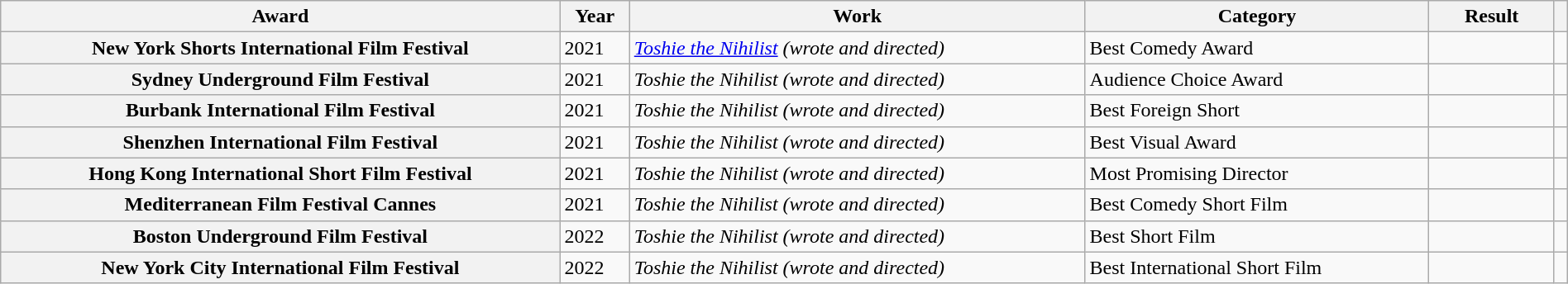<table class="wikitable sortable plainrowheaders" style="width: 100%;">
<tr>
<th scope="col">Award</th>
<th scope="col">Year</th>
<th scope="col">Work</th>
<th scope="col">Category</th>
<th scope="col" style="width:8%;">Result</th>
<th scope="col" class="unsortable"></th>
</tr>
<tr>
<th scope="row" rowspan="1">New York Shorts International Film Festival </th>
<td New York Shorts International Film Festival>2021</td>
<td><em><a href='#'>Toshie the Nihilist</a> (wrote and directed)</em></td>
<td Best Comedy Award>Best Comedy Award</td>
<td></td>
<td style="text-align:center;"></td>
</tr>
<tr>
<th scope="row" rowspan="1">Sydney Underground Film Festival </th>
<td Sydney Underground Film Festival>2021</td>
<td><em>Toshie the Nihilist (wrote and directed)</em></td>
<td Audience Choice Award>Audience Choice Award</td>
<td></td>
<td style="text-align:center;"></td>
</tr>
<tr>
<th scope="row" rowspan="1">Burbank International Film Festival </th>
<td Burbank International Film Festival>2021</td>
<td><em>Toshie the Nihilist (wrote and directed)</em></td>
<td Best Foreign Short>Best Foreign Short</td>
<td></td>
<td style="text-align:center;"></td>
</tr>
<tr>
<th scope="row" rowspan="1">Shenzhen International Film Festival </th>
<td Shenzhen International Film Festival>2021</td>
<td><em>Toshie the Nihilist (wrote and directed)</em></td>
<td Best Visual Award>Best Visual Award</td>
<td></td>
<td style="text-align:center;"></td>
</tr>
<tr>
<th scope="row" rowspan="1">Hong Kong International Short Film Festival </th>
<td Hong Kong International Short Film Festival>2021</td>
<td><em>Toshie the Nihilist (wrote and directed)</em></td>
<td Most Promising Director>Most Promising Director</td>
<td></td>
<td style="text-align:center;"></td>
</tr>
<tr>
<th scope="row" rowspan="1">Mediterranean Film Festival Cannes </th>
<td Mediterranean Film Festival Cannes>2021</td>
<td><em>Toshie the Nihilist (wrote and directed)</em></td>
<td Best Comedy Short Film>Best Comedy Short Film</td>
<td></td>
<td style="text-align:center;"></td>
</tr>
<tr>
<th scope="row" rowspan="1">Boston Underground Film Festival </th>
<td Boston Underground Film Festival>2022</td>
<td><em>Toshie the Nihilist (wrote and directed)</em></td>
<td Best Short Film>Best Short Film</td>
<td></td>
<td style="text-align:center;"></td>
</tr>
<tr>
<th scope="row" rowspan="1">New York City International Film Festival </th>
<td New York City International Film Festival>2022</td>
<td><em>Toshie the Nihilist (wrote and directed)</em></td>
<td Best Short Film>Best International Short Film</td>
<td></td>
<td style="text-align:center;"></td>
</tr>
</table>
